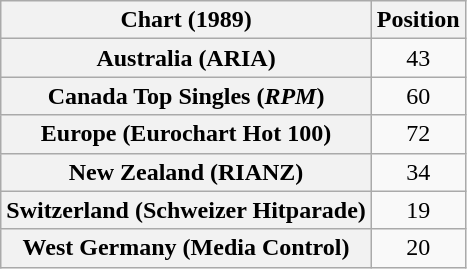<table class="wikitable sortable plainrowheaders" style="text-align:center">
<tr>
<th>Chart (1989)</th>
<th>Position</th>
</tr>
<tr>
<th scope="row">Australia (ARIA)</th>
<td>43</td>
</tr>
<tr>
<th scope="row">Canada Top Singles (<em>RPM</em>)</th>
<td>60</td>
</tr>
<tr>
<th scope="row">Europe (Eurochart Hot 100)</th>
<td>72</td>
</tr>
<tr>
<th scope="row">New Zealand (RIANZ)</th>
<td>34</td>
</tr>
<tr>
<th scope="row">Switzerland (Schweizer Hitparade)</th>
<td>19</td>
</tr>
<tr>
<th scope="row">West Germany (Media Control)</th>
<td>20</td>
</tr>
</table>
